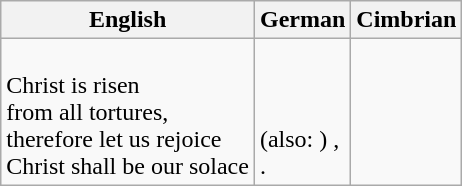<table class="wikitable">
<tr>
<th>English</th>
<th>German</th>
<th>Cimbrian</th>
</tr>
<tr>
<td><br>Christ is risen<br>
from all tortures,<br>
therefore let us rejoice<br>
Christ shall be our solace</td>
<td><br><br>
<br>
  (also: ) ,<br>
.</td>
<td><br><br>
<br>
<br>
</td>
</tr>
</table>
